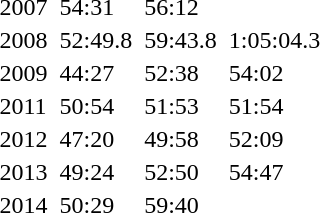<table>
<tr>
<td>2007</td>
<td></td>
<td>54:31</td>
<td></td>
<td>56:12</td>
<td></td>
<td></td>
</tr>
<tr>
<td>2008</td>
<td></td>
<td>52:49.8</td>
<td></td>
<td>59:43.8</td>
<td></td>
<td>1:05:04.3</td>
</tr>
<tr>
<td>2009</td>
<td></td>
<td>44:27</td>
<td></td>
<td>52:38</td>
<td></td>
<td>54:02</td>
</tr>
<tr>
<td>2011</td>
<td></td>
<td>50:54</td>
<td></td>
<td>51:53</td>
<td></td>
<td>51:54</td>
</tr>
<tr>
<td>2012</td>
<td></td>
<td>47:20</td>
<td></td>
<td>49:58</td>
<td></td>
<td>52:09</td>
</tr>
<tr>
<td>2013</td>
<td></td>
<td>49:24</td>
<td></td>
<td>52:50</td>
<td></td>
<td>54:47</td>
</tr>
<tr>
<td>2014</td>
<td></td>
<td>50:29</td>
<td></td>
<td>59:40</td>
<td></td>
<td></td>
</tr>
</table>
